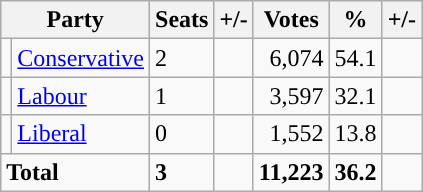<table class="wikitable sortable">
<tr>
<th colspan="2">Party</th>
<th>Seats</th>
<th>+/-</th>
<th>Votes</th>
<th>%</th>
<th>+/-</th>
</tr>
<tr>
<td style="background-color: "></td>
<td><a href='#'>Conservative</a></td>
<td>2</td>
<td></td>
<td style="text-align:right;">6,074</td>
<td style="text-align:right;">54.1</td>
<td style="text-align:right;"></td>
</tr>
<tr>
<td style="background-color: "></td>
<td><a href='#'>Labour</a></td>
<td>1</td>
<td></td>
<td style="text-align:right;">3,597</td>
<td style="text-align:right;">32.1</td>
<td style="text-align:right;"></td>
</tr>
<tr>
<td style="background-color: "></td>
<td><a href='#'>Liberal</a></td>
<td>0</td>
<td></td>
<td style="text-align:right;">1,552</td>
<td style="text-align:right;">13.8</td>
<td style="text-align:right;"></td>
</tr>
<tr>
<td colspan="2"><strong>Total</strong></td>
<td><strong>3</strong></td>
<td></td>
<td style="text-align:right;"><strong>11,223</strong></td>
<td style="text-align:right;"><strong>36.2</strong></td>
<td></td>
</tr>
</table>
